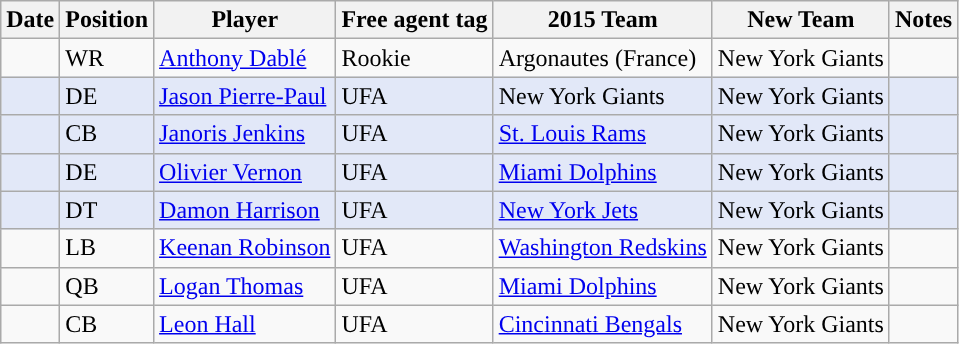<table class="wikitable sortable" style="font-size: 100%;">
<tr>
<th>Date</th>
<th>Position</th>
<th>Player</th>
<th>Free agent tag</th>
<th>2015 Team</th>
<th>New Team</th>
<th>Notes</th>
</tr>
<tr>
<td></td>
<td>WR</td>
<td><a href='#'>Anthony Dablé</a></td>
<td>Rookie</td>
<td>Argonautes (France)</td>
<td>New York Giants</td>
<td></td>
</tr>
<tr style="background:#e2e8f8;"https://web.archive.org/web/20170216172032/http://www.giants.com/news-and-blogs/article-1/Giants-sign-French-native-WR-Anthony-Dabl%C3%A9/302bbc12-5e5d-4b54-b9c2-4f86d566d84d>
<td></td>
<td>DE</td>
<td><a href='#'>Jason Pierre-Paul</a></td>
<td>UFA</td>
<td>New York Giants</td>
<td>New York Giants</td>
<td></td>
</tr>
<tr style="background:#e2e8f8;">
<td></td>
<td>CB</td>
<td><a href='#'>Janoris Jenkins</a></td>
<td>UFA</td>
<td><a href='#'>St. Louis Rams</a></td>
<td>New York Giants</td>
<td></td>
</tr>
<tr style="background:#e2e8f8;">
<td></td>
<td>DE</td>
<td><a href='#'>Olivier Vernon</a></td>
<td>UFA</td>
<td><a href='#'>Miami Dolphins</a></td>
<td>New York Giants</td>
<td></td>
</tr>
<tr style="background:#e2e8f8;">
<td></td>
<td>DT</td>
<td><a href='#'>Damon Harrison</a></td>
<td>UFA</td>
<td><a href='#'>New York Jets</a></td>
<td>New York Giants</td>
<td></td>
</tr>
<tr>
<td></td>
<td>LB</td>
<td><a href='#'>Keenan Robinson</a></td>
<td>UFA</td>
<td><a href='#'>Washington Redskins</a></td>
<td>New York Giants</td>
<td></td>
</tr>
<tr>
<td></td>
<td>QB</td>
<td><a href='#'>Logan Thomas</a></td>
<td>UFA</td>
<td><a href='#'>Miami Dolphins</a></td>
<td>New York Giants</td>
<td></td>
</tr>
<tr>
<td></td>
<td>CB</td>
<td><a href='#'>Leon Hall</a></td>
<td>UFA</td>
<td><a href='#'>Cincinnati Bengals</a></td>
<td>New York Giants</td>
<td></td>
</tr>
</table>
